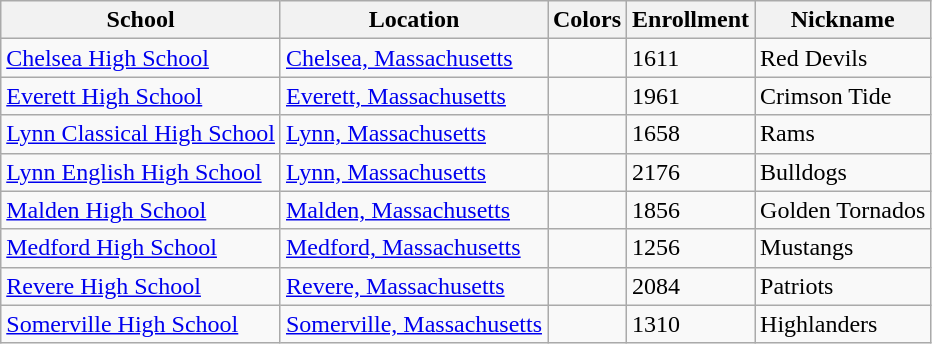<table class="wikitable">
<tr>
<th>School</th>
<th>Location</th>
<th>Colors</th>
<th>Enrollment</th>
<th>Nickname</th>
</tr>
<tr>
<td><a href='#'>Chelsea High School</a></td>
<td><a href='#'>Chelsea, Massachusetts</a></td>
<td> </td>
<td>1611</td>
<td>Red Devils</td>
</tr>
<tr>
<td><a href='#'>Everett High School</a></td>
<td><a href='#'>Everett, Massachusetts</a></td>
<td> </td>
<td>1961</td>
<td>Crimson Tide</td>
</tr>
<tr>
<td><a href='#'>Lynn Classical High School</a></td>
<td><a href='#'>Lynn, Massachusetts</a></td>
<td> </td>
<td>1658</td>
<td>Rams</td>
</tr>
<tr>
<td><a href='#'>Lynn English High School</a></td>
<td><a href='#'>Lynn, Massachusetts</a></td>
<td> </td>
<td>2176</td>
<td>Bulldogs</td>
</tr>
<tr>
<td><a href='#'>Malden High School</a></td>
<td><a href='#'>Malden, Massachusetts</a></td>
<td> </td>
<td>1856</td>
<td>Golden Tornados</td>
</tr>
<tr>
<td><a href='#'>Medford High School</a></td>
<td><a href='#'>Medford, Massachusetts</a></td>
<td> </td>
<td>1256</td>
<td>Mustangs</td>
</tr>
<tr>
<td><a href='#'>Revere High School</a></td>
<td><a href='#'>Revere, Massachusetts</a></td>
<td>  </td>
<td>2084</td>
<td>Patriots</td>
</tr>
<tr>
<td><a href='#'>Somerville High School</a></td>
<td><a href='#'>Somerville, Massachusetts</a></td>
<td>  </td>
<td>1310</td>
<td>Highlanders</td>
</tr>
</table>
